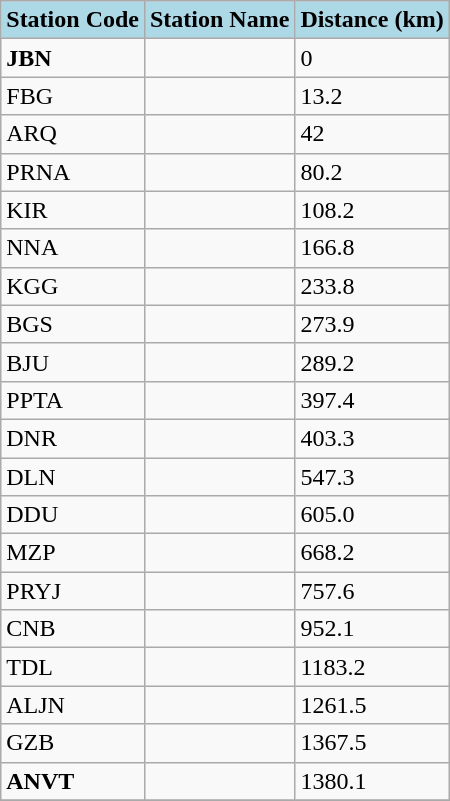<table class="wikitable">
<tr>
<th style="background-color: lightblue">Station Code</th>
<th ! style="background-color:lightblue">Station Name</th>
<th ! style="background-color: lightblue">Distance (km)</th>
</tr>
<tr>
<td valign="top"><strong>JBN</strong></td>
<td valign="top"><strong></strong></td>
<td valign="top">0</td>
</tr>
<tr>
<td valign="top">FBG</td>
<td valign="top"></td>
<td valign="top">13.2</td>
</tr>
<tr>
<td valign="top">ARQ</td>
<td valign="top"></td>
<td valign="top">42</td>
</tr>
<tr>
<td valign="top">PRNA</td>
<td valign="top"></td>
<td valign="top">80.2</td>
</tr>
<tr>
<td valign="top">KIR</td>
<td valign="top"></td>
<td valign="top">108.2</td>
</tr>
<tr>
<td valign="top">NNA</td>
<td valign="top"></td>
<td valign="top">166.8</td>
</tr>
<tr>
<td valign="top">KGG</td>
<td valign="top"></td>
<td valign="top">233.8</td>
</tr>
<tr>
<td valign="top">BGS</td>
<td valign="top"></td>
<td valign="top">273.9</td>
</tr>
<tr>
<td valign="top">BJU</td>
<td valign="top"></td>
<td valign="top">289.2</td>
</tr>
<tr>
<td valign="top">PPTA</td>
<td valign="top"></td>
<td valign="top">397.4</td>
</tr>
<tr>
<td valign="top">DNR</td>
<td valign="top"></td>
<td valign="top">403.3</td>
</tr>
<tr>
<td valign="top">DLN</td>
<td valign="top"></td>
<td valign="top">547.3</td>
</tr>
<tr>
<td valign="top">DDU</td>
<td valign="top"></td>
<td valign="top">605.0</td>
</tr>
<tr>
<td valign="top">MZP</td>
<td valign="top"></td>
<td valign="top">668.2</td>
</tr>
<tr>
<td valign="top">PRYJ</td>
<td valign="top"></td>
<td valign="top">757.6</td>
</tr>
<tr>
<td valign="top">CNB</td>
<td valign="top"></td>
<td valign="top">952.1</td>
</tr>
<tr>
<td valign="top">TDL</td>
<td valign="top"></td>
<td valign="top">1183.2</td>
</tr>
<tr>
<td valign="top">ALJN</td>
<td valign="top"></td>
<td valign="top">1261.5</td>
</tr>
<tr>
<td valign="top">GZB</td>
<td valign="top"></td>
<td valign="top">1367.5</td>
</tr>
<tr>
<td valign="top"><strong>ANVT</strong></td>
<td valign="top"><strong></strong></td>
<td valign="top">1380.1</td>
</tr>
<tr>
</tr>
</table>
